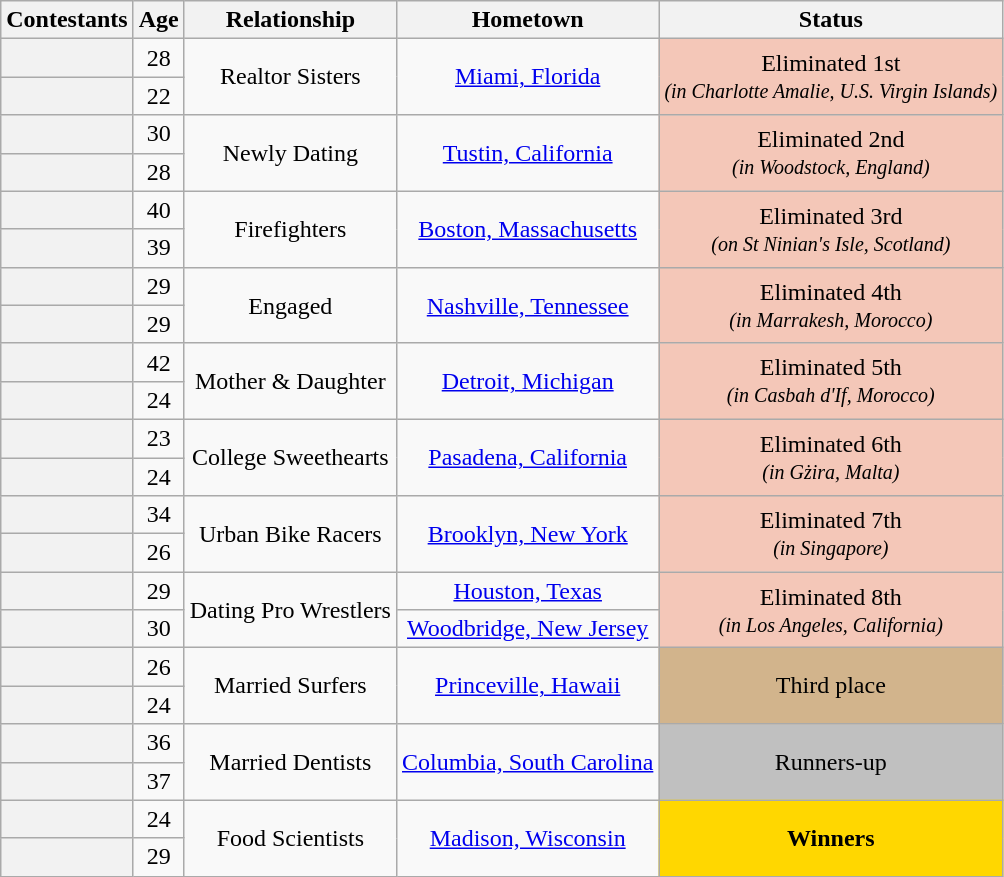<table class="wikitable sortable" style="text-align:center;">
<tr>
<th scope="col">Contestants</th>
<th scope="col">Age</th>
<th class="unsortable" scope="col">Relationship</th>
<th scope="col" class="unsortable">Hometown</th>
<th scope="col">Status</th>
</tr>
<tr>
<th scope="row"></th>
<td>28</td>
<td rowspan="2">Realtor Sisters<br><em></em></td>
<td rowspan="2"><a href='#'>Miami, Florida</a></td>
<td rowspan="2" bgcolor="f4c7b8">Eliminated 1st<br><small><em>(in Charlotte Amalie, U.S. Virgin Islands)</em></small></td>
</tr>
<tr>
<th scope="row"></th>
<td>22</td>
</tr>
<tr>
<th scope="row"></th>
<td>30</td>
<td rowspan="2">Newly Dating<br><em></em></td>
<td rowspan="2"><a href='#'>Tustin, California</a></td>
<td rowspan="2" bgcolor="f4c7b8">Eliminated 2nd<br><small><em>(in Woodstock, England)</em></small></td>
</tr>
<tr>
<th scope="row"></th>
<td>28</td>
</tr>
<tr>
<th scope="row"></th>
<td>40</td>
<td rowspan="2">Firefighters<br><em></em></td>
<td rowspan="2"><a href='#'>Boston, Massachusetts</a></td>
<td rowspan="2" bgcolor="f4c7b8">Eliminated 3rd<br><small><em>(on St Ninian's Isle, Scotland)</em></small></td>
</tr>
<tr>
<th scope="row"></th>
<td>39</td>
</tr>
<tr>
<th scope="row"></th>
<td>29</td>
<td rowspan="2">Engaged<br><em></em></td>
<td rowspan="2"><a href='#'>Nashville, Tennessee</a></td>
<td rowspan="2" bgcolor="f4c7b8">Eliminated 4th<br><small><em>(in Marrakesh, Morocco)</em></small></td>
</tr>
<tr>
<th scope="row"></th>
<td>29</td>
</tr>
<tr>
<th scope="row"></th>
<td>42</td>
<td rowspan="2">Mother & Daughter<br><em></em></td>
<td rowspan="2"><a href='#'>Detroit, Michigan</a></td>
<td rowspan="2" bgcolor="f4c7b8">Eliminated 5th<br><small><em>(in Casbah d'If, Morocco)</em></small></td>
</tr>
<tr>
<th scope="row"></th>
<td>24</td>
</tr>
<tr>
<th scope="row"></th>
<td>23</td>
<td rowspan="2">College Sweethearts<br><em></em></td>
<td rowspan="2"><a href='#'>Pasadena, California</a></td>
<td rowspan="2" bgcolor="f4c7b8">Eliminated 6th<br><small><em>(in Gżira, Malta)</em></small></td>
</tr>
<tr>
<th scope="row"></th>
<td>24</td>
</tr>
<tr>
<th scope="row"></th>
<td>34</td>
<td rowspan="2">Urban Bike Racers<br><em></em></td>
<td rowspan="2"><a href='#'>Brooklyn, New York</a></td>
<td rowspan="2" bgcolor="f4c7b8">Eliminated 7th<br><small><em>(in Singapore)</em></small></td>
</tr>
<tr>
<th scope="row"></th>
<td>26</td>
</tr>
<tr>
<th scope="row"></th>
<td>29</td>
<td rowspan="2">Dating Pro Wrestlers<br><em></em></td>
<td><a href='#'>Houston, Texas</a></td>
<td rowspan="2" bgcolor="f4c7b8">Eliminated 8th<br><small><em>(in Los Angeles, California)</em></small></td>
</tr>
<tr>
<th scope="row"></th>
<td>30</td>
<td><a href='#'>Woodbridge, New Jersey</a></td>
</tr>
<tr>
<th scope="row"></th>
<td>26</td>
<td rowspan="2">Married Surfers<br><em></em></td>
<td rowspan="2"><a href='#'>Princeville, Hawaii</a></td>
<td rowspan="2" bgcolor="tan">Third place</td>
</tr>
<tr>
<th scope="row"></th>
<td>24</td>
</tr>
<tr>
<th scope="row"></th>
<td>36</td>
<td rowspan="2">Married Dentists<br><em></em></td>
<td rowspan="2"><a href='#'>Columbia, South Carolina</a></td>
<td rowspan="2" bgcolor="silver">Runners-up</td>
</tr>
<tr>
<th scope="row"></th>
<td>37</td>
</tr>
<tr>
<th scope="row"></th>
<td>24</td>
<td rowspan="2">Food Scientists<br><em></em></td>
<td rowspan="2"><a href='#'>Madison, Wisconsin</a></td>
<td rowspan="2" bgcolor="gold"><strong>Winners</strong></td>
</tr>
<tr>
<th scope="row"></th>
<td>29</td>
</tr>
</table>
